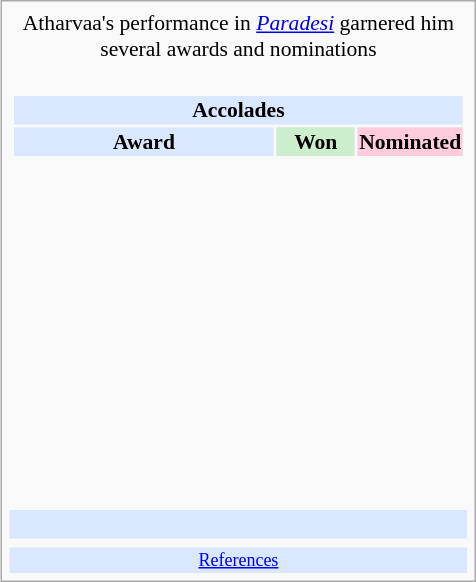<table class="infobox" style="width: 22em; text-align: left; font-size: 90%; vertical-align: middle;">
<tr>
<td colspan="3" style="text-align:center;"> Atharvaa's performance in <em><a href='#'>Paradesi</a></em> garnered him several awards and nominations</td>
</tr>
<tr>
<td colspan=3><br><table class="collapsible collapsed" style="width:100%;">
<tr>
<th colspan="3" style="background:#d9e8ff; text-align:center;">Accolades</th>
</tr>
<tr style="background:#d9e8ff; text-align:center; text-align:center;">
<td><strong>Award</strong></td>
<td style="background:#cec; text-size:0.9em; width:50px;"><strong>Won</strong></td>
<td style="background:#fcd; text-size:0.9em; width:50px;"><strong>Nominated</strong></td>
</tr>
<tr>
<td style="text-align:center;"><br></td>
<td></td>
<td></td>
</tr>
<tr>
<td style="text-align:center;"><br></td>
<td></td>
<td></td>
</tr>
<tr>
<td style="text-align:center;"><br></td>
<td></td>
<td></td>
</tr>
<tr>
<td style="text-align:center;"><br></td>
<td></td>
<td></td>
</tr>
<tr>
<td style="text-align:center;"><br></td>
<td></td>
<td></td>
</tr>
<tr>
<td style="text-align:center;"><br></td>
<td></td>
<td></td>
</tr>
<tr>
<td style="text-align:center;"><br></td>
<td></td>
<td></td>
</tr>
<tr>
<td style="text-align:center;"><br></td>
<td></td>
<td></td>
</tr>
<tr>
<td style="text-align:center;"><br></td>
<td></td>
<td></td>
</tr>
<tr>
<td style="text-align:center;"><br></td>
<td></td>
<td></td>
</tr>
<tr>
<td style="text-align:center;"><br></td>
<td></td>
<td></td>
</tr>
</table>
</td>
</tr>
<tr style="background:#d9e8ff;">
<td style="text-align:center;" colspan="3"><br></td>
</tr>
<tr>
<td></td>
<td></td>
<td></td>
</tr>
<tr style="background:#d9e8ff;">
<td colspan="3" style="font-size: smaller; text-align:center;"><a href='#'>References</a></td>
</tr>
</table>
